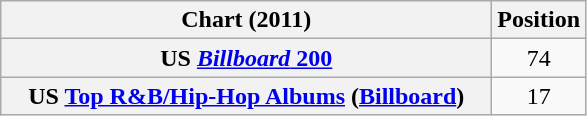<table class="wikitable plainrowheaders sortable" style="text-align:center;">
<tr>
<th scope="col" style="width:20em;">Chart (2011)</th>
<th scope="col">Position</th>
</tr>
<tr>
<th scope="row">US <a href='#'><em>Billboard</em> 200</a></th>
<td>74</td>
</tr>
<tr>
<th scope="row">US <a href='#'>Top R&B/Hip-Hop Albums</a> (<a href='#'>Billboard</a>)</th>
<td>17</td>
</tr>
</table>
